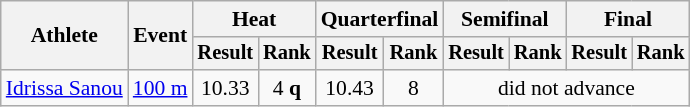<table class=wikitable style="font-size:90%">
<tr>
<th rowspan="2">Athlete</th>
<th rowspan="2">Event</th>
<th colspan="2">Heat</th>
<th colspan="2">Quarterfinal</th>
<th colspan="2">Semifinal</th>
<th colspan="2">Final</th>
</tr>
<tr style="font-size:95%">
<th>Result</th>
<th>Rank</th>
<th>Result</th>
<th>Rank</th>
<th>Result</th>
<th>Rank</th>
<th>Result</th>
<th>Rank</th>
</tr>
<tr align=center>
<td align=left><a href='#'>Idrissa Sanou</a></td>
<td align=left><a href='#'>100 m</a></td>
<td>10.33</td>
<td>4 <strong>q</strong></td>
<td>10.43</td>
<td>8</td>
<td colspan=4>did not advance</td>
</tr>
</table>
